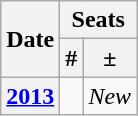<table class="wikitable">
<tr>
<th rowspan="2">Date</th>
<th colspan="2">Seats</th>
</tr>
<tr>
<th>#</th>
<th>±</th>
</tr>
<tr>
<th><a href='#'>2013</a></th>
<td></td>
<td><em>New</em></td>
</tr>
</table>
